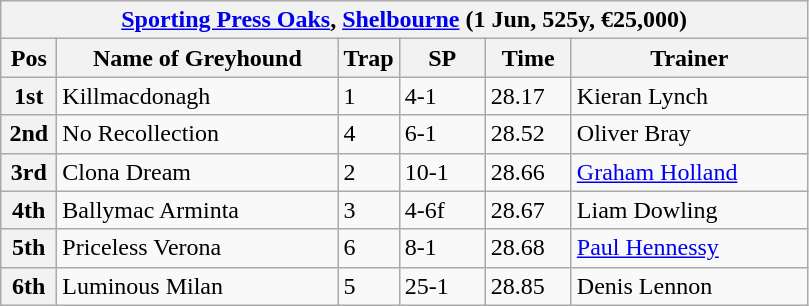<table class="wikitable">
<tr>
<th colspan="6"><a href='#'>Sporting Press Oaks</a>, <a href='#'>Shelbourne</a> (1 Jun, 525y, €25,000)</th>
</tr>
<tr>
<th width=30>Pos</th>
<th width=180>Name of Greyhound</th>
<th width=30>Trap</th>
<th width=50>SP</th>
<th width=50>Time</th>
<th width=150>Trainer</th>
</tr>
<tr>
<th>1st</th>
<td>Killmacdonagh </td>
<td>1</td>
<td>4-1</td>
<td>28.17</td>
<td>Kieran Lynch</td>
</tr>
<tr>
<th>2nd</th>
<td>No Recollection</td>
<td>4</td>
<td>6-1</td>
<td>28.52</td>
<td>Oliver Bray</td>
</tr>
<tr>
<th>3rd</th>
<td>Clona Dream</td>
<td>2</td>
<td>10-1</td>
<td>28.66</td>
<td><a href='#'>Graham Holland</a></td>
</tr>
<tr>
<th>4th</th>
<td>Ballymac Arminta</td>
<td>3</td>
<td>4-6f</td>
<td>28.67</td>
<td>Liam Dowling</td>
</tr>
<tr>
<th>5th</th>
<td>Priceless Verona</td>
<td>6</td>
<td>8-1</td>
<td>28.68</td>
<td><a href='#'>Paul Hennessy</a></td>
</tr>
<tr>
<th>6th</th>
<td>Luminous Milan</td>
<td>5</td>
<td>25-1</td>
<td>28.85</td>
<td>Denis Lennon</td>
</tr>
</table>
